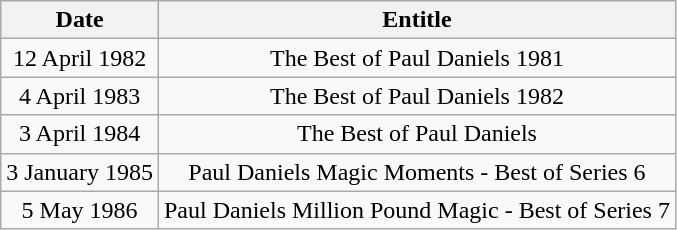<table class="wikitable" style="text-align:center;">
<tr>
<th>Date</th>
<th>Entitle</th>
</tr>
<tr>
<td>12 April 1982</td>
<td>The Best of Paul Daniels 1981</td>
</tr>
<tr>
<td>4 April 1983</td>
<td>The Best of Paul Daniels 1982</td>
</tr>
<tr>
<td>3 April 1984</td>
<td>The Best of Paul Daniels</td>
</tr>
<tr>
<td>3 January 1985</td>
<td>Paul Daniels Magic Moments - Best of Series 6</td>
</tr>
<tr>
<td>5 May 1986</td>
<td>Paul Daniels Million Pound Magic - Best of Series 7</td>
</tr>
</table>
